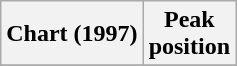<table class="wikitable sortable plainrowheaders" style="text-align:center">
<tr>
<th scope="col">Chart (1997)</th>
<th scope="col">Peak<br>position</th>
</tr>
<tr>
</tr>
</table>
